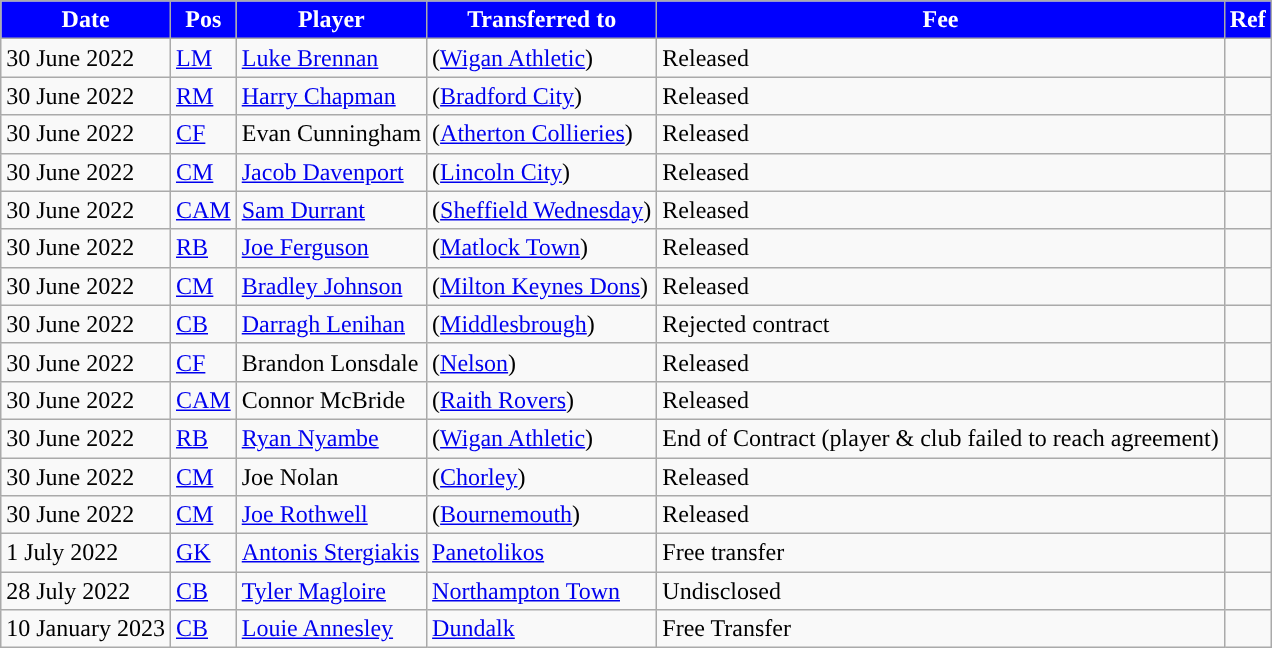<table class="wikitable plainrowheaders sortable">
<tr>
<th style="background:#0000FF; color:#ffffff; ">Date</th>
<th style="background:#0000FF; color:#ffffff; ">Pos</th>
<th style="background:#0000FF; color:#ffffff; ">Player</th>
<th style="background:#0000FF; color:#ffffff; ">Transferred to</th>
<th style="background:#0000FF; color:#ffffff; ">Fee</th>
<th style="background:#0000FF; color:#ffffff; ">Ref</th>
</tr>
<tr>
<td>30 June 2022</td>
<td><a href='#'>LM</a></td>
<td> <a href='#'>Luke Brennan</a></td>
<td> (<a href='#'>Wigan Athletic</a>)</td>
<td>Released</td>
<td></td>
</tr>
<tr>
<td>30 June 2022</td>
<td><a href='#'>RM</a></td>
<td> <a href='#'>Harry Chapman</a></td>
<td> (<a href='#'>Bradford City</a>)</td>
<td>Released</td>
<td></td>
</tr>
<tr>
<td>30 June 2022</td>
<td><a href='#'>CF</a></td>
<td> Evan Cunningham</td>
<td> (<a href='#'>Atherton Collieries</a>)</td>
<td>Released</td>
<td></td>
</tr>
<tr>
<td>30 June 2022</td>
<td><a href='#'>CM</a></td>
<td> <a href='#'>Jacob Davenport</a></td>
<td> (<a href='#'>Lincoln City</a>)</td>
<td>Released</td>
<td></td>
</tr>
<tr>
<td>30 June 2022</td>
<td><a href='#'>CAM</a></td>
<td> <a href='#'>Sam Durrant</a></td>
<td> (<a href='#'>Sheffield Wednesday</a>)</td>
<td>Released</td>
<td></td>
</tr>
<tr>
<td>30 June 2022</td>
<td><a href='#'>RB</a></td>
<td> <a href='#'>Joe Ferguson</a></td>
<td> (<a href='#'>Matlock Town</a>)</td>
<td>Released</td>
<td></td>
</tr>
<tr>
<td>30 June 2022</td>
<td><a href='#'>CM</a></td>
<td> <a href='#'>Bradley Johnson</a></td>
<td> (<a href='#'>Milton Keynes Dons</a>)</td>
<td>Released</td>
<td></td>
</tr>
<tr>
<td>30 June 2022</td>
<td><a href='#'>CB</a></td>
<td> <a href='#'>Darragh Lenihan</a></td>
<td> (<a href='#'>Middlesbrough</a>)</td>
<td>Rejected contract</td>
<td></td>
</tr>
<tr>
<td>30 June 2022</td>
<td><a href='#'>CF</a></td>
<td> Brandon Lonsdale</td>
<td> (<a href='#'>Nelson</a>)</td>
<td>Released</td>
<td></td>
</tr>
<tr>
<td>30 June 2022</td>
<td><a href='#'>CAM</a></td>
<td> Connor McBride</td>
<td> (<a href='#'>Raith Rovers</a>)</td>
<td>Released</td>
<td></td>
</tr>
<tr>
<td>30 June 2022</td>
<td><a href='#'>RB</a></td>
<td> <a href='#'>Ryan Nyambe</a></td>
<td> (<a href='#'>Wigan Athletic</a>)</td>
<td>End of Contract (player & club failed to reach agreement)</td>
<td></td>
</tr>
<tr>
<td>30 June 2022</td>
<td><a href='#'>CM</a></td>
<td> Joe Nolan</td>
<td> (<a href='#'>Chorley</a>)</td>
<td>Released</td>
<td></td>
</tr>
<tr>
<td>30 June 2022</td>
<td><a href='#'>CM</a></td>
<td> <a href='#'>Joe Rothwell</a></td>
<td> (<a href='#'>Bournemouth</a>)</td>
<td>Released</td>
<td></td>
</tr>
<tr>
<td>1 July 2022</td>
<td><a href='#'>GK</a></td>
<td> <a href='#'>Antonis Stergiakis</a></td>
<td> <a href='#'>Panetolikos</a></td>
<td>Free transfer</td>
<td></td>
</tr>
<tr>
<td>28 July 2022</td>
<td><a href='#'>CB</a></td>
<td> <a href='#'>Tyler Magloire</a></td>
<td> <a href='#'>Northampton Town</a></td>
<td>Undisclosed</td>
<td></td>
</tr>
<tr>
<td>10 January 2023</td>
<td><a href='#'>CB</a></td>
<td> <a href='#'>Louie Annesley</a></td>
<td> <a href='#'>Dundalk</a></td>
<td>Free Transfer</td>
<td></td>
</tr>
</table>
